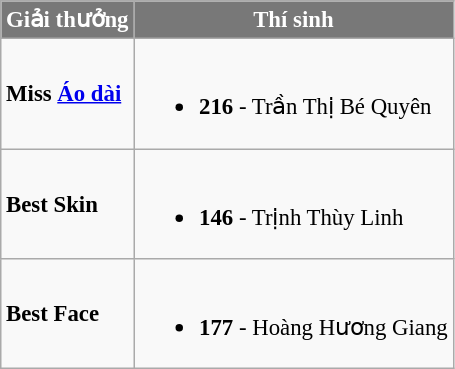<table class="wikitable sortable" style="font-size: 95%;">
<tr>
<th style="background-color:#787878;color:#FFFFFF;">Giải thưởng</th>
<th style="background-color:#787878;color:#FFFFFF;">Thí sinh</th>
</tr>
<tr>
<td><strong>Miss <a href='#'>Áo dài</a></strong></td>
<td><br><ul><li><strong>216</strong> - Trần Thị Bé Quyên</li></ul></td>
</tr>
<tr>
<td><strong>Best Skin</strong></td>
<td><br><ul><li><strong>146</strong> - Trịnh Thùy Linh</li></ul></td>
</tr>
<tr>
<td><strong>Best Face</strong></td>
<td><br><ul><li><strong>177</strong> - Hoàng Hương Giang</li></ul></td>
</tr>
</table>
